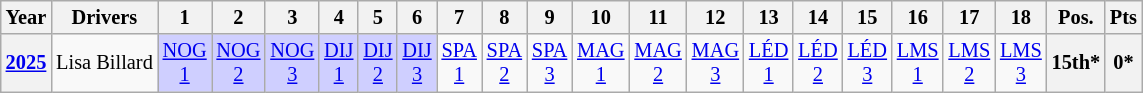<table class="wikitable" style="text-align:center; font-size:85%">
<tr>
<th>Year</th>
<th>Drivers</th>
<th>1</th>
<th>2</th>
<th>3</th>
<th>4</th>
<th>5</th>
<th>6</th>
<th>7</th>
<th>8</th>
<th>9</th>
<th>10</th>
<th>11</th>
<th>12</th>
<th>13</th>
<th>14</th>
<th>15</th>
<th>16</th>
<th>17</th>
<th>18</th>
<th>Pos.</th>
<th>Pts</th>
</tr>
<tr>
<th><a href='#'>2025</a></th>
<td align=left nowrap> Lisa Billard</td>
<td style="background:#CFCFFF"><a href='#'>NOG<br>1</a><br></td>
<td style="background:#CFCFFF"><a href='#'>NOG<br>2</a><br></td>
<td style="background:#CFCFFF"><a href='#'>NOG<br>3</a><br></td>
<td style="background:#CFCFFF"><a href='#'>DIJ<br>1</a><br></td>
<td style="background:#CFCFFF"><a href='#'>DIJ<br>2</a><br></td>
<td style="background:#CFCFFF"><a href='#'>DIJ<br>3</a><br></td>
<td><a href='#'>SPA<br>1</a></td>
<td><a href='#'>SPA<br>2</a></td>
<td><a href='#'>SPA<br>3</a></td>
<td><a href='#'>MAG<br>1</a></td>
<td><a href='#'>MAG<br>2</a></td>
<td><a href='#'>MAG<br>3</a></td>
<td><a href='#'>LÉD<br>1</a></td>
<td><a href='#'>LÉD<br>2</a></td>
<td><a href='#'>LÉD<br>3</a></td>
<td><a href='#'>LMS<br>1</a></td>
<td><a href='#'>LMS<br>2</a></td>
<td><a href='#'>LMS<br>3</a></td>
<th>15th*</th>
<th>0*</th>
</tr>
</table>
